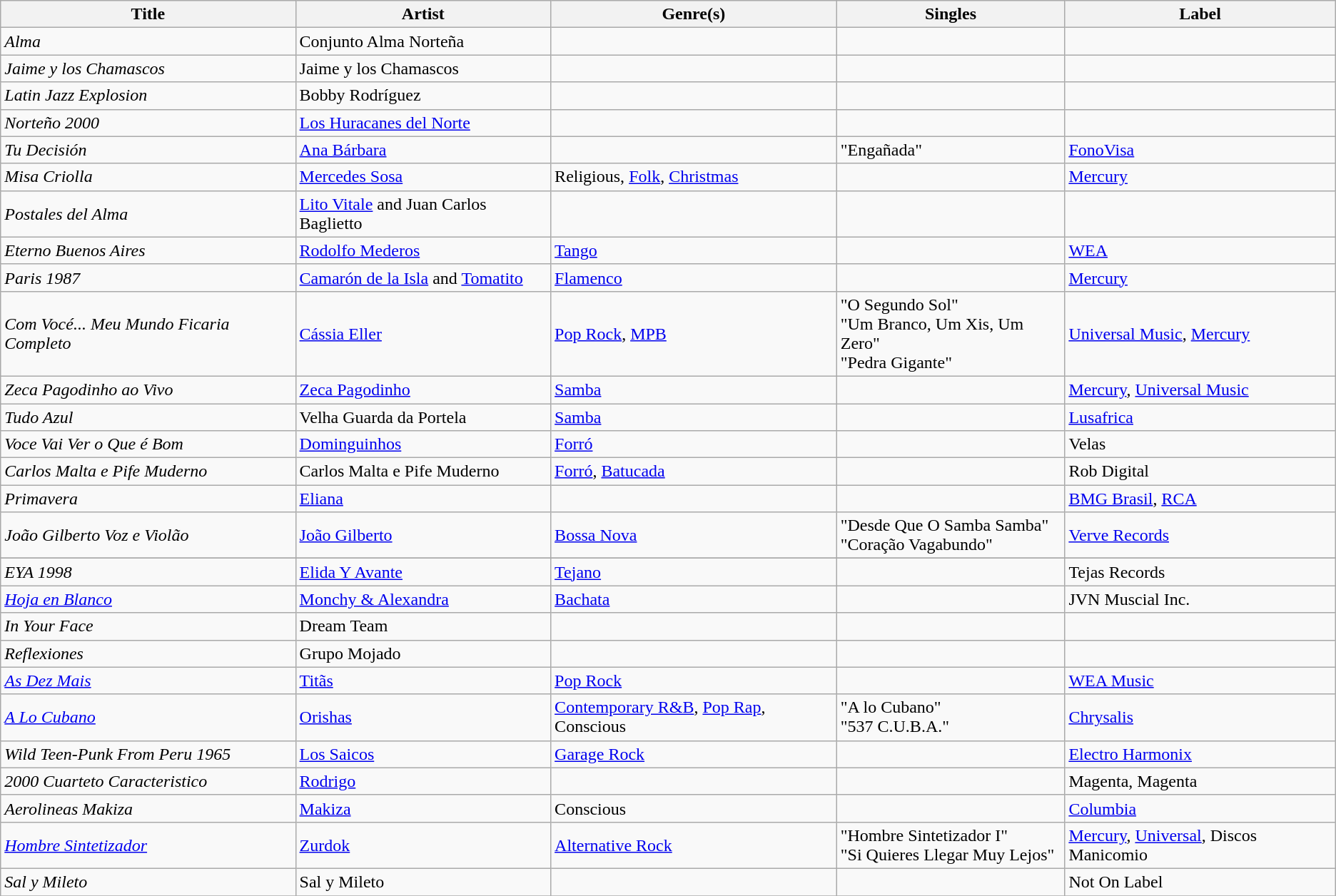<table class="wikitable sortable" style="text-align: left;">
<tr>
<th>Title</th>
<th>Artist</th>
<th>Genre(s)</th>
<th>Singles</th>
<th>Label</th>
</tr>
<tr>
<td><em>Alma</em></td>
<td>Conjunto Alma Norteña</td>
<td></td>
<td></td>
<td></td>
</tr>
<tr>
<td><em>Jaime y los Chamascos</em></td>
<td>Jaime y los Chamascos</td>
<td></td>
<td></td>
<td></td>
</tr>
<tr>
<td><em>Latin Jazz Explosion</em></td>
<td>Bobby Rodríguez</td>
<td></td>
<td></td>
<td></td>
</tr>
<tr>
<td><em>Norteño 2000</em></td>
<td><a href='#'>Los Huracanes del Norte</a></td>
<td></td>
<td></td>
<td></td>
</tr>
<tr>
<td><em>Tu Decisión</em></td>
<td><a href='#'>Ana Bárbara</a></td>
<td></td>
<td>"Engañada"</td>
<td><a href='#'>FonoVisa</a></td>
</tr>
<tr>
<td><em>Misa Criolla</em></td>
<td><a href='#'>Mercedes Sosa</a></td>
<td>Religious, <a href='#'>Folk</a>, <a href='#'>Christmas</a></td>
<td></td>
<td><a href='#'>Mercury</a></td>
</tr>
<tr>
<td><em>Postales del Alma</em></td>
<td><a href='#'>Lito Vitale</a> and Juan Carlos Baglietto</td>
<td></td>
<td></td>
<td></td>
</tr>
<tr>
<td><em>Eterno Buenos Aires</em></td>
<td><a href='#'>Rodolfo Mederos</a></td>
<td><a href='#'>Tango</a></td>
<td></td>
<td><a href='#'>WEA</a></td>
</tr>
<tr>
<td><em>Paris 1987</em></td>
<td><a href='#'>Camarón de la Isla</a> and <a href='#'>Tomatito</a></td>
<td><a href='#'>Flamenco</a></td>
<td></td>
<td><a href='#'>Mercury</a></td>
</tr>
<tr>
<td><em>Com Vocé... Meu Mundo Ficaria Completo</em></td>
<td><a href='#'>Cássia Eller</a></td>
<td><a href='#'>Pop Rock</a>, <a href='#'>MPB</a></td>
<td>"O Segundo Sol"<br>"Um Branco, Um Xis, Um Zero"<br>"Pedra Gigante"</td>
<td><a href='#'>Universal Music</a>, <a href='#'>Mercury</a></td>
</tr>
<tr>
<td><em>Zeca Pagodinho ao Vivo</em></td>
<td><a href='#'>Zeca Pagodinho</a></td>
<td><a href='#'>Samba</a></td>
<td></td>
<td><a href='#'>Mercury</a>, <a href='#'>Universal Music</a></td>
</tr>
<tr>
<td><em>Tudo Azul</em></td>
<td>Velha Guarda da Portela</td>
<td><a href='#'>Samba</a></td>
<td></td>
<td><a href='#'>Lusafrica</a></td>
</tr>
<tr>
<td><em>Voce Vai Ver o Que é Bom</em></td>
<td><a href='#'>Dominguinhos</a></td>
<td><a href='#'>Forró</a></td>
<td></td>
<td>Velas</td>
</tr>
<tr>
<td><em>Carlos Malta e Pife Muderno</em></td>
<td>Carlos Malta e Pife Muderno</td>
<td><a href='#'>Forró</a>, <a href='#'>Batucada</a></td>
<td></td>
<td>Rob Digital</td>
</tr>
<tr>
<td><em>Primavera</em></td>
<td><a href='#'>Eliana</a></td>
<td></td>
<td></td>
<td><a href='#'>BMG Brasil</a>, <a href='#'>RCA</a></td>
</tr>
<tr>
<td><em>João Gilberto Voz e Violão </em></td>
<td><a href='#'>João Gilberto</a></td>
<td><a href='#'>Bossa Nova</a></td>
<td>"Desde Que O Samba Samba"<br>"Coração Vagabundo"</td>
<td><a href='#'>Verve Records</a></td>
</tr>
<tr>
</tr>
<tr>
<td><em>EYA 1998</em></td>
<td><a href='#'>Elida Y Avante</a></td>
<td><a href='#'>Tejano</a></td>
<td></td>
<td>Tejas Records</td>
</tr>
<tr>
<td><em><a href='#'>Hoja en Blanco</a></em></td>
<td><a href='#'>Monchy & Alexandra</a></td>
<td><a href='#'>Bachata</a></td>
<td></td>
<td>JVN Muscial Inc.</td>
</tr>
<tr>
<td><em>In Your Face</em></td>
<td>Dream Team</td>
<td></td>
<td></td>
<td></td>
</tr>
<tr>
<td><em>Reflexiones</em></td>
<td>Grupo Mojado</td>
<td></td>
<td></td>
<td></td>
</tr>
<tr>
<td><em><a href='#'>As Dez Mais</a></em></td>
<td><a href='#'>Titãs</a></td>
<td><a href='#'>Pop Rock</a></td>
<td></td>
<td><a href='#'>WEA Music</a></td>
</tr>
<tr>
<td><em><a href='#'>A Lo Cubano</a></em></td>
<td><a href='#'>Orishas</a></td>
<td><a href='#'>Contemporary R&B</a>, <a href='#'>Pop Rap</a>, Conscious</td>
<td>"A lo Cubano"<br>"537 C.U.B.A."</td>
<td><a href='#'>Chrysalis</a></td>
</tr>
<tr>
<td><em>Wild Teen-Punk From Peru 1965</em></td>
<td><a href='#'>Los Saicos</a></td>
<td><a href='#'>Garage Rock</a></td>
<td></td>
<td><a href='#'>Electro Harmonix</a></td>
</tr>
<tr>
<td><em>2000 Cuarteto Caracteristico</em></td>
<td><a href='#'>Rodrigo</a></td>
<td></td>
<td></td>
<td>Magenta, Magenta</td>
</tr>
<tr>
<td><em>Aerolineas Makiza</em></td>
<td><a href='#'>Makiza</a></td>
<td>Conscious</td>
<td></td>
<td><a href='#'>Columbia</a></td>
</tr>
<tr>
<td><em><a href='#'>Hombre Sintetizador</a></em></td>
<td><a href='#'>Zurdok</a></td>
<td><a href='#'>Alternative Rock</a></td>
<td>"Hombre Sintetizador I"<br>"Si Quieres Llegar Muy Lejos"</td>
<td><a href='#'>Mercury</a>, <a href='#'>Universal</a>, Discos Manicomio</td>
</tr>
<tr>
<td><em>Sal y Mileto</em></td>
<td>Sal y Mileto</td>
<td></td>
<td></td>
<td>Not On Label</td>
</tr>
<tr>
</tr>
</table>
